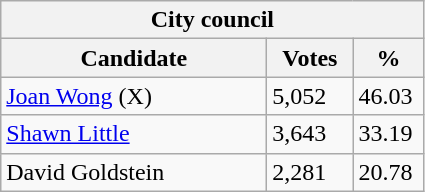<table class="wikitable">
<tr>
<th colspan="3">City council</th>
</tr>
<tr>
<th style="width: 170px">Candidate</th>
<th style="width: 50px">Votes</th>
<th style="width: 40px">%</th>
</tr>
<tr>
<td><a href='#'>Joan Wong</a> (X)</td>
<td>5,052</td>
<td>46.03</td>
</tr>
<tr>
<td><a href='#'>Shawn Little</a></td>
<td>3,643</td>
<td>33.19</td>
</tr>
<tr>
<td>David Goldstein</td>
<td>2,281</td>
<td>20.78</td>
</tr>
</table>
